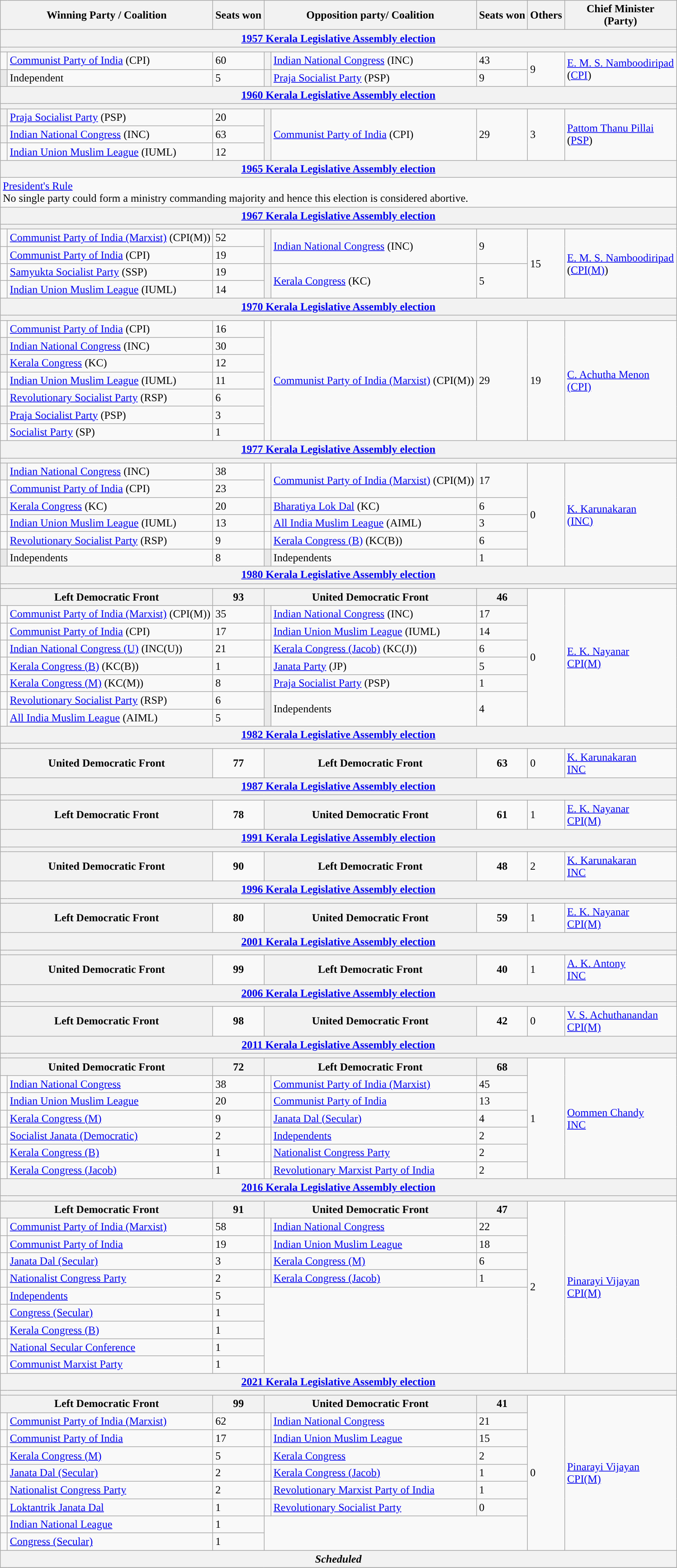<table class="wikitable sortable">
<tr>
<th colspan="2">Winning Party / Coalition</th>
<th>Seats won</th>
<th colspan="2">Opposition party/ Coalition</th>
<th>Seats won</th>
<th>Others</th>
<th>Chief Minister <br> (Party)</th>
</tr>
<tr>
<th colspan="9"><a href='#'>1957 Kerala Legislative Assembly election</a></th>
</tr>
<tr>
<th colspan=9></th>
</tr>
<tr>
<td style="background:"></td>
<td><a href='#'>Communist Party of India</a> (CPI)</td>
<td>60</td>
<th style="background:"></th>
<td><a href='#'>Indian National Congress</a> (INC)</td>
<td>43</td>
<td rowspan="2">9</td>
<td rowspan="2"><a href='#'>E. M. S. Namboodiripad</a><br>(<a href='#'>CPI</a>)</td>
</tr>
<tr>
<td style="background:#E9E9E9";></td>
<td>Independent</td>
<td>5</td>
<th style="background:"></th>
<td><a href='#'>Praja Socialist Party</a> (PSP)</td>
<td>9</td>
</tr>
<tr>
<th colspan="9"><a href='#'>1960 Kerala Legislative Assembly election</a></th>
</tr>
<tr>
<th colspan=9></th>
</tr>
<tr>
<th style="background:"></th>
<td><a href='#'>Praja Socialist Party</a> (PSP)</td>
<td>20</td>
<th rowspan="3" style="background:"></th>
<td rowspan="3"><a href='#'>Communist Party of India</a> (CPI)</td>
<td rowspan="3">29</td>
<td rowspan="3">3</td>
<td rowspan="3"><a href='#'>Pattom Thanu Pillai</a> <br> (<a href='#'>PSP</a>)</td>
</tr>
<tr>
<th style="background:"></th>
<td><a href='#'>Indian National Congress</a> (INC)</td>
<td>63</td>
</tr>
<tr>
<td style="background:"></td>
<td><a href='#'>Indian Union Muslim League</a> (IUML)</td>
<td>12</td>
</tr>
<tr>
<th colspan="9"><a href='#'>1965 Kerala Legislative Assembly election</a></th>
</tr>
<tr>
<td colspan="9"><a href='#'>President's Rule</a><br> No single party could form a ministry commanding majority and hence this election is considered abortive.</td>
</tr>
<tr>
<th colspan="9"><a href='#'>1967 Kerala Legislative Assembly election</a></th>
</tr>
<tr>
<th colspan=9></th>
</tr>
<tr>
<td style="background:"></td>
<td><a href='#'>Communist Party of India (Marxist)</a> (CPI(M))</td>
<td>52</td>
<th rowspan="2" style="background:"></th>
<td rowspan="2"><a href='#'>Indian National Congress</a> (INC)</td>
<td rowspan="2">9</td>
<td rowspan="4">15</td>
<td rowspan="4"><a href='#'>E. M. S. Namboodiripad</a><br>(<a href='#'>CPI(M)</a>)</td>
</tr>
<tr>
<td style="background:"></td>
<td><a href='#'>Communist Party of India</a> (CPI)</td>
<td>19</td>
</tr>
<tr>
<td style="background:"></td>
<td><a href='#'>Samyukta Socialist Party</a> (SSP)</td>
<td>19</td>
<th rowspan="2" style="background:"></th>
<td rowspan="2"><a href='#'>Kerala Congress</a> (KC)</td>
<td rowspan="2">5</td>
</tr>
<tr>
<td style="background:"></td>
<td><a href='#'>Indian Union Muslim League</a> (IUML)</td>
<td>14</td>
</tr>
<tr>
<th colspan="9"><a href='#'>1970 Kerala Legislative Assembly election</a></th>
</tr>
<tr>
<th colspan=9></th>
</tr>
<tr>
<td style="background:"></td>
<td><a href='#'>Communist Party of India</a> (CPI)</td>
<td>16</td>
<td rowspan="7" style="background:"></td>
<td rowspan="7"><a href='#'>Communist Party of India (Marxist)</a> (CPI(M))</td>
<td rowspan="7">29</td>
<td rowspan="7">19</td>
<td rowspan="7"><a href='#'>C. Achutha Menon</a><br><a href='#'>(CPI)</a></td>
</tr>
<tr>
<th style="background:"></th>
<td><a href='#'>Indian National Congress</a> (INC)</td>
<td>30</td>
</tr>
<tr>
<th style="background:"></th>
<td><a href='#'>Kerala Congress</a> (KC)</td>
<td>12</td>
</tr>
<tr>
<td style="background:"></td>
<td><a href='#'>Indian Union Muslim League</a> (IUML)</td>
<td>11</td>
</tr>
<tr>
<td style="background:"></td>
<td><a href='#'>Revolutionary Socialist Party</a> (RSP)</td>
<td>6</td>
</tr>
<tr>
<th style="background:"></th>
<td><a href='#'>Praja Socialist Party</a> (PSP)</td>
<td>3</td>
</tr>
<tr>
<td style="background:"></td>
<td><a href='#'>Socialist Party</a> (SP)</td>
<td>1</td>
</tr>
<tr>
<th colspan="9"><a href='#'>1977 Kerala Legislative Assembly election</a></th>
</tr>
<tr>
<th colspan="9"></th>
</tr>
<tr>
<th style="background:"></th>
<td><a href='#'>Indian National Congress</a> (INC)</td>
<td>38</td>
<td rowspan="2 " style="background:"></td>
<td rowspan="2"><a href='#'>Communist Party of India (Marxist)</a> (CPI(M))</td>
<td rowspan="2">17</td>
<td rowspan="6">0</td>
<td rowspan="6"><a href='#'>K. Karunakaran</a><br><a href='#'>(INC)</a></td>
</tr>
<tr>
<td style="background:"></td>
<td><a href='#'>Communist Party of India</a> (CPI)</td>
<td>23</td>
</tr>
<tr>
<th style="background:"></th>
<td><a href='#'>Kerala Congress</a> (KC)</td>
<td>20</td>
<th style="background:"></th>
<td><a href='#'>Bharatiya Lok Dal</a> (KC)</td>
<td>6</td>
</tr>
<tr>
<td style="background:"></td>
<td><a href='#'>Indian Union Muslim League</a> (IUML)</td>
<td>13</td>
<td style="background:"></td>
<td><a href='#'>All India Muslim League</a> (AIML)</td>
<td>3</td>
</tr>
<tr>
<td style="background:"></td>
<td><a href='#'>Revolutionary Socialist Party</a> (RSP)</td>
<td>9</td>
<td style="background:"></td>
<td><a href='#'>Kerala Congress (B)</a> (KC(B))</td>
<td>6</td>
</tr>
<tr>
<td style="background:#E9E9E9";></td>
<td>Independents</td>
<td>8</td>
<td style="background:#E9E9E9";></td>
<td>Independents</td>
<td>1</td>
</tr>
<tr>
<th colspan="9"><a href='#'>1980 Kerala Legislative Assembly election</a></th>
</tr>
<tr>
<th colspan="9"></th>
</tr>
<tr>
<th colspan="2" style="background-color:">Left Democratic Front</th>
<th>93</th>
<th colspan="2" style="background-color:">United Democratic Front</th>
<th>46</th>
<td rowspan="8">0</td>
<td rowspan="8"><a href='#'>E. K. Nayanar</a><br><a href='#'>CPI(M)</a></td>
</tr>
<tr>
<td style="background:"></td>
<td><a href='#'>Communist Party of India (Marxist)</a> (CPI(M))</td>
<td>35</td>
<th style="background:"></th>
<td><a href='#'>Indian National Congress</a> (INC)</td>
<td>17</td>
</tr>
<tr>
<td style="background:"></td>
<td><a href='#'>Communist Party of India</a> (CPI)</td>
<td>17</td>
<td style="background:"></td>
<td><a href='#'>Indian Union Muslim League</a> (IUML)</td>
<td>14</td>
</tr>
<tr>
<td style="background:"></td>
<td><a href='#'>Indian National Congress (U)</a> (INC(U))</td>
<td>21</td>
<td style="background:"></td>
<td><a href='#'>Kerala Congress (Jacob)</a> (KC(J))</td>
<td>6</td>
</tr>
<tr>
<td style="background:"></td>
<td><a href='#'>Kerala Congress (B)</a> (KC(B))</td>
<td>1</td>
<td style="background:"></td>
<td><a href='#'>Janata Party</a> (JP)</td>
<td>5</td>
</tr>
<tr>
<td style="background:"></td>
<td><a href='#'>Kerala Congress (M)</a> (KC(M))</td>
<td>8</td>
<th style="background:"></th>
<td><a href='#'>Praja Socialist Party</a> (PSP)</td>
<td>1</td>
</tr>
<tr>
<td style="background:"></td>
<td><a href='#'>Revolutionary Socialist Party</a> (RSP)</td>
<td>6</td>
<td rowspan="2" style="background:#E9E9E9";></td>
<td rowspan="2">Independents</td>
<td rowspan="2">4</td>
</tr>
<tr>
<td style="background:"></td>
<td><a href='#'>All India Muslim League</a> (AIML)</td>
<td>5</td>
</tr>
<tr>
<th colspan="9"><a href='#'>1982 Kerala Legislative Assembly election</a></th>
</tr>
<tr>
<th colspan="9"></th>
</tr>
<tr>
<th colspan="2" style="background-color:">United Democratic Front</th>
<td style="text-align: center;"><strong>77</strong></td>
<th colspan="2" style="background-color:">Left Democratic Front</th>
<td style="text-align: center;"><strong>63</strong></td>
<td>0</td>
<td><a href='#'>K. Karunakaran</a><br><a href='#'>INC</a></td>
</tr>
<tr>
<th colspan="9"><a href='#'>1987 Kerala Legislative Assembly election</a></th>
</tr>
<tr>
<th colspan="9"></th>
</tr>
<tr>
<th colspan="2" style="background-color:">Left Democratic Front</th>
<td style="text-align: center;"><strong>78</strong></td>
<th colspan="2" style="background-color:">United Democratic Front</th>
<td style="text-align: center;"><strong>61</strong></td>
<td>1</td>
<td><a href='#'>E. K. Nayanar</a><br><a href='#'>CPI(M)</a></td>
</tr>
<tr>
<th colspan="9"><a href='#'>1991 Kerala Legislative Assembly election</a></th>
</tr>
<tr>
<th colspan="9"></th>
</tr>
<tr>
<th colspan="2" style="background-color:">United Democratic Front</th>
<td style="text-align: center;"><strong>90</strong></td>
<th colspan="2" style="background-color:">Left Democratic Front</th>
<td style="text-align: center;"><strong>48</strong></td>
<td>2</td>
<td><a href='#'>K. Karunakaran</a><br><a href='#'>INC</a></td>
</tr>
<tr>
<th colspan="9"><a href='#'>1996 Kerala Legislative Assembly election</a></th>
</tr>
<tr>
<th colspan="9"></th>
</tr>
<tr>
<th colspan="2" style="background-color:">Left Democratic Front</th>
<td style="text-align: center;"><strong>80</strong></td>
<th colspan="2" style="background-color:">United Democratic Front</th>
<td style="text-align: center;"><strong>59</strong></td>
<td>1</td>
<td><a href='#'>E. K. Nayanar</a><br><a href='#'>CPI(M)</a></td>
</tr>
<tr>
<th colspan="9"><a href='#'>2001 Kerala Legislative Assembly election</a></th>
</tr>
<tr>
<th colspan="9"></th>
</tr>
<tr>
<th colspan="2" style="background-color:">United Democratic Front</th>
<td style="text-align: center;"><strong>99</strong></td>
<th colspan="2" style="background-color:">Left Democratic Front</th>
<td style="text-align: center;"><strong>40</strong></td>
<td>1</td>
<td><a href='#'>A. K. Antony</a><br><a href='#'>INC</a></td>
</tr>
<tr>
<th colspan="9"><a href='#'>2006 Kerala Legislative Assembly election</a></th>
</tr>
<tr>
<th colspan="9"></th>
</tr>
<tr>
<th colspan="2" style="background-color:">Left Democratic Front</th>
<td style="text-align: center;"><strong>98</strong></td>
<th colspan="2" style="background-color:">United Democratic Front</th>
<td style="text-align: center;"><strong>42</strong></td>
<td>0</td>
<td><a href='#'>V. S. Achuthanandan</a><br><a href='#'>CPI(M)</a></td>
</tr>
<tr>
<th colspan="9"><a href='#'>2011 Kerala Legislative Assembly election</a></th>
</tr>
<tr>
<th colspan="9"></th>
</tr>
<tr>
<th colspan="2" style="background-color:">United Democratic Front</th>
<th style="text-align: center;"><strong>72</strong></th>
<th colspan="2" style="background-color:">Left Democratic Front</th>
<th style="text-align: center;"><strong>68</strong></th>
<td rowspan="7">1</td>
<td rowspan="7"><a href='#'>Oommen Chandy</a><br><a href='#'>INC</a></td>
</tr>
<tr>
<td></td>
<td><a href='#'>Indian National Congress</a></td>
<td>38</td>
<td></td>
<td><a href='#'>Communist Party of India (Marxist)</a></td>
<td>45</td>
</tr>
<tr>
<td width="3px" style="background-color: "></td>
<td><a href='#'>Indian Union Muslim League</a></td>
<td>20</td>
<td width="3px" style="background-color: "></td>
<td><a href='#'>Communist Party of India</a></td>
<td>13</td>
</tr>
<tr>
<td width="3px" style="background-color: "></td>
<td><a href='#'>Kerala Congress (M)</a></td>
<td>9</td>
<td width="3px" style="background-color: "></td>
<td><a href='#'>Janata Dal (Secular)</a></td>
<td>4</td>
</tr>
<tr>
<td width="3px" style="background-color: "></td>
<td><a href='#'>Socialist Janata (Democratic)</a></td>
<td>2</td>
<td width="3px" style="background-color: "></td>
<td><a href='#'>Independents</a></td>
<td>2</td>
</tr>
<tr>
<td width="3px" style="background-color: "></td>
<td><a href='#'>Kerala Congress (B)</a></td>
<td>1</td>
<td width="3px" style="background-color: "></td>
<td><a href='#'>Nationalist Congress Party</a></td>
<td>2</td>
</tr>
<tr>
<td width="3px" style="background-color: "></td>
<td><a href='#'>Kerala Congress (Jacob)</a></td>
<td>1</td>
<td></td>
<td><a href='#'>Revolutionary Marxist Party of India</a></td>
<td>2</td>
</tr>
<tr>
<th colspan="9"><a href='#'>2016 Kerala Legislative Assembly election</a></th>
</tr>
<tr>
<th colspan="9"></th>
</tr>
<tr>
<th colspan="2" style="background-color:">Left Democratic Front</th>
<th style="text-align: center;">91</th>
<th colspan="2" style="background-color:">United Democratic Front</th>
<th style="text-align: center;">47</th>
<td rowspan="10">2</td>
<td rowspan="10"><a href='#'>Pinarayi Vijayan</a><br><a href='#'>CPI(M)</a></td>
</tr>
<tr>
<td width="3px" style="background-color: "></td>
<td><a href='#'>Communist Party of India (Marxist)</a></td>
<td>58</td>
<td width="3px" style="background-color: "></td>
<td><a href='#'>Indian National Congress</a></td>
<td>22</td>
</tr>
<tr>
<td width="3px" style="background-color: "></td>
<td><a href='#'>Communist Party of India</a></td>
<td>19</td>
<td width="3px" style="background-color: "></td>
<td><a href='#'>Indian Union Muslim League</a></td>
<td>18</td>
</tr>
<tr>
<td width="3px" style="background-color: "></td>
<td><a href='#'>Janata Dal (Secular)</a></td>
<td>3</td>
<td width="3px" style="background-color: "></td>
<td><a href='#'>Kerala Congress (M)</a></td>
<td>6</td>
</tr>
<tr>
<td width="3px" style="background-color: "></td>
<td><a href='#'>Nationalist Congress Party</a></td>
<td>2</td>
<td width="3px" style="background-color: "></td>
<td><a href='#'>Kerala Congress (Jacob)</a></td>
<td>1</td>
</tr>
<tr>
<td width="3px" style="background-color: "></td>
<td><a href='#'>Independents</a></td>
<td>5</td>
</tr>
<tr>
<td width="3px" style="background-color: "></td>
<td><a href='#'>Congress (Secular)</a></td>
<td>1</td>
</tr>
<tr>
<td width="3px" style="background-color: "></td>
<td><a href='#'>Kerala Congress (B)</a></td>
<td>1</td>
</tr>
<tr>
<td width="3px" style="background-color: "></td>
<td><a href='#'>National Secular Conference</a></td>
<td>1</td>
</tr>
<tr>
<td width="3px" style="background-color: "></td>
<td><a href='#'>Communist Marxist Party</a></td>
<td>1</td>
</tr>
<tr>
<th colspan="9"><a href='#'>2021 Kerala Legislative Assembly election</a></th>
</tr>
<tr>
<th colspan="9"></th>
</tr>
<tr>
<th colspan="2" style="background-color:">Left Democratic Front</th>
<th style="text-align: center;">99</th>
<th colspan="2" style="background-color:">United Democratic Front</th>
<th style="text-align: center;">41</th>
<td rowspan="9">0</td>
<td rowspan="9"><a href='#'>Pinarayi Vijayan</a><br><a href='#'>CPI(M)</a></td>
</tr>
<tr>
<td></td>
<td><a href='#'>Communist Party of India (Marxist)</a></td>
<td>62</td>
<td></td>
<td><a href='#'>Indian National Congress</a></td>
<td>21</td>
</tr>
<tr>
<td></td>
<td><a href='#'>Communist Party of India</a></td>
<td>17</td>
<td></td>
<td><a href='#'>Indian Union Muslim League</a></td>
<td>15</td>
</tr>
<tr>
<td></td>
<td><a href='#'>Kerala Congress (M)</a></td>
<td>5</td>
<td></td>
<td><a href='#'>Kerala Congress</a></td>
<td>2</td>
</tr>
<tr>
<td></td>
<td><a href='#'>Janata Dal (Secular)</a></td>
<td>2</td>
<td></td>
<td><a href='#'>Kerala Congress (Jacob)</a></td>
<td>1</td>
</tr>
<tr>
<td></td>
<td><a href='#'>Nationalist Congress Party</a></td>
<td>2</td>
<td></td>
<td><a href='#'>Revolutionary Marxist Party of India</a></td>
<td>1</td>
</tr>
<tr>
<td></td>
<td><a href='#'>Loktantrik Janata Dal</a></td>
<td>1</td>
<td></td>
<td><a href='#'>Revolutionary Socialist Party</a></td>
<td>0</td>
</tr>
<tr>
<td></td>
<td><a href='#'>Indian National League</a></td>
<td>1</td>
</tr>
<tr>
<td></td>
<td><a href='#'>Congress (Secular)</a></td>
<td>1</td>
</tr>
<tr>
<th colspan="8"><em>Scheduled</em></th>
</tr>
<tr>
</tr>
</table>
